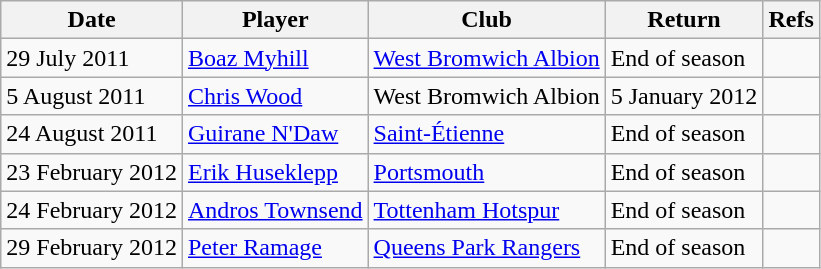<table class="wikitable" style="text-align: left">
<tr>
<th>Date</th>
<th>Player</th>
<th>Club</th>
<th>Return</th>
<th>Refs</th>
</tr>
<tr>
<td>29 July 2011</td>
<td><a href='#'>Boaz Myhill</a></td>
<td><a href='#'>West Bromwich Albion</a></td>
<td>End of season</td>
<td style=text-align:center></td>
</tr>
<tr>
<td>5 August 2011</td>
<td><a href='#'>Chris Wood</a></td>
<td>West Bromwich Albion</td>
<td>5 January 2012</td>
<td style=text-align:center></td>
</tr>
<tr>
<td>24 August 2011</td>
<td><a href='#'>Guirane N'Daw</a></td>
<td><a href='#'>Saint-Étienne</a></td>
<td>End of season</td>
<td style=text-align:center></td>
</tr>
<tr>
<td>23 February 2012</td>
<td><a href='#'>Erik Huseklepp</a></td>
<td><a href='#'>Portsmouth</a></td>
<td>End of season</td>
<td style=text-align:center></td>
</tr>
<tr>
<td>24 February 2012</td>
<td><a href='#'>Andros Townsend</a></td>
<td><a href='#'>Tottenham Hotspur</a></td>
<td>End of season</td>
<td style=text-align:center></td>
</tr>
<tr>
<td>29 February 2012</td>
<td><a href='#'>Peter Ramage</a></td>
<td><a href='#'>Queens Park Rangers</a></td>
<td>End of season</td>
<td style=text-align:center></td>
</tr>
</table>
